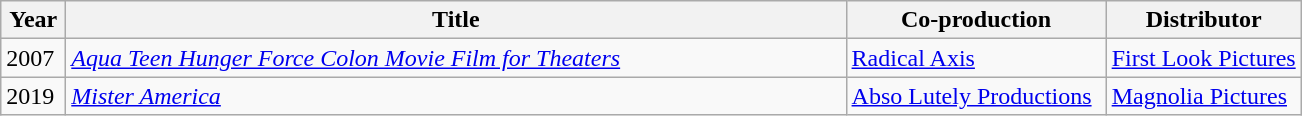<table class="wikitable sortable" style="width: auto style="width:100%; table-layout: fixed">
<tr>
<th width="5%">Year</th>
<th width="60%">Title</th>
<th width=20%>Co-production</th>
<th width=15%>Distributor</th>
</tr>
<tr>
<td>2007</td>
<td><em><a href='#'>Aqua Teen Hunger Force Colon Movie Film for Theaters</a></em></td>
<td><a href='#'>Radical Axis</a></td>
<td><a href='#'>First Look Pictures</a></td>
</tr>
<tr>
<td>2019</td>
<td><em><a href='#'>Mister America</a></em></td>
<td><a href='#'>Abso Lutely Productions</a></td>
<td><a href='#'>Magnolia Pictures</a></td>
</tr>
</table>
